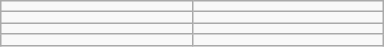<table class="wikitable" style="float:right; margin:0.5em 0 0.5em 1.4em;">
<tr>
<td></td>
<td></td>
</tr>
<tr>
<td style="width:120px;"></td>
<td style="width:120px;"></td>
</tr>
<tr>
<td></td>
<td></td>
</tr>
<tr>
<td style="width:120px;"></td>
<td style="width:120px;"></td>
</tr>
</table>
